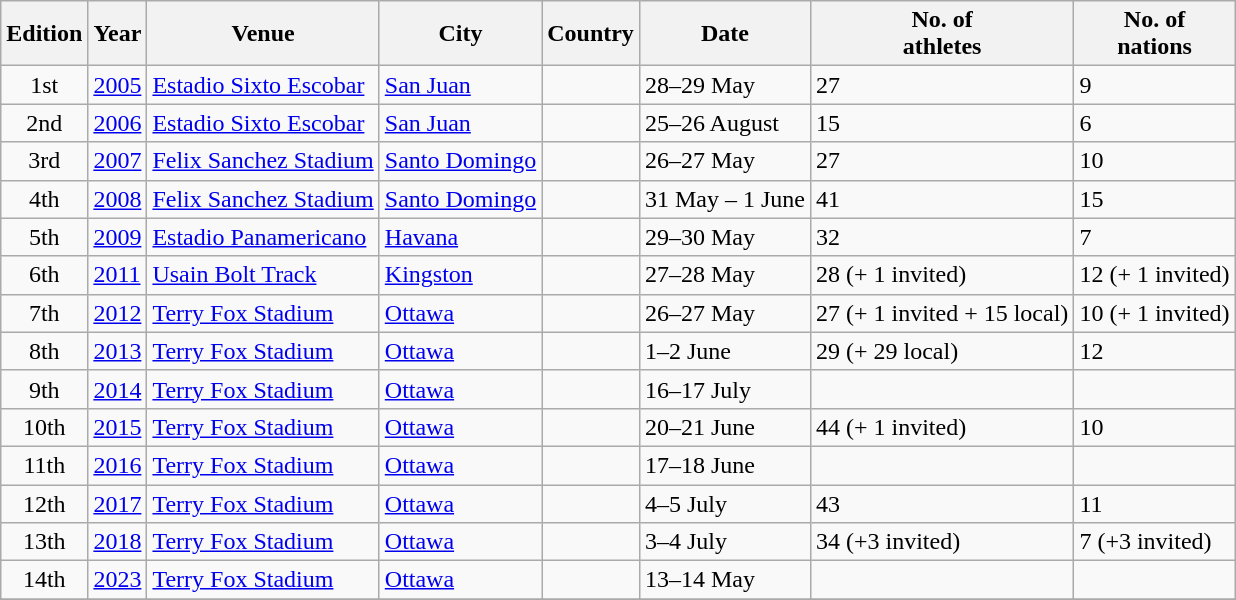<table class="wikitable">
<tr>
<th>Edition</th>
<th>Year</th>
<th>Venue</th>
<th>City</th>
<th>Country</th>
<th>Date</th>
<th>No. of<br>athletes</th>
<th>No. of<br>nations</th>
</tr>
<tr>
<td align=center>1st</td>
<td><a href='#'>2005</a></td>
<td><a href='#'>Estadio Sixto Escobar</a></td>
<td><a href='#'>San Juan</a></td>
<td></td>
<td>28–29 May</td>
<td>27</td>
<td>9</td>
</tr>
<tr>
<td align=center>2nd</td>
<td><a href='#'>2006</a></td>
<td><a href='#'>Estadio Sixto Escobar</a></td>
<td><a href='#'>San Juan</a></td>
<td></td>
<td>25–26 August</td>
<td>15</td>
<td>6</td>
</tr>
<tr>
<td align=center>3rd</td>
<td><a href='#'>2007</a></td>
<td><a href='#'>Felix Sanchez Stadium</a></td>
<td><a href='#'>Santo Domingo</a></td>
<td></td>
<td>26–27 May</td>
<td>27</td>
<td>10</td>
</tr>
<tr>
<td align=center>4th</td>
<td><a href='#'>2008</a></td>
<td><a href='#'>Felix Sanchez Stadium</a></td>
<td><a href='#'>Santo Domingo</a></td>
<td></td>
<td>31 May – 1 June</td>
<td>41</td>
<td>15</td>
</tr>
<tr>
<td align=center>5th</td>
<td><a href='#'>2009</a></td>
<td><a href='#'>Estadio Panamericano</a></td>
<td><a href='#'>Havana</a></td>
<td></td>
<td>29–30 May</td>
<td>32</td>
<td>7</td>
</tr>
<tr>
<td align=center>6th</td>
<td><a href='#'>2011</a></td>
<td><a href='#'>Usain Bolt Track</a></td>
<td><a href='#'>Kingston</a></td>
<td></td>
<td>27–28 May</td>
<td>28 (+ 1 invited)</td>
<td>12 (+ 1 invited)</td>
</tr>
<tr>
<td align=center>7th</td>
<td><a href='#'>2012</a></td>
<td><a href='#'>Terry Fox Stadium</a></td>
<td><a href='#'>Ottawa</a></td>
<td></td>
<td>26–27 May</td>
<td>27 (+ 1 invited + 15 local)</td>
<td>10 (+ 1 invited)</td>
</tr>
<tr>
<td align=center>8th</td>
<td><a href='#'>2013</a></td>
<td><a href='#'>Terry Fox Stadium</a></td>
<td><a href='#'>Ottawa</a></td>
<td></td>
<td>1–2 June</td>
<td>29 (+ 29 local)</td>
<td>12</td>
</tr>
<tr>
<td align=center>9th</td>
<td><a href='#'>2014</a></td>
<td><a href='#'>Terry Fox Stadium</a></td>
<td><a href='#'>Ottawa</a></td>
<td></td>
<td>16–17 July</td>
<td></td>
<td></td>
</tr>
<tr>
<td align=center>10th</td>
<td><a href='#'>2015</a></td>
<td><a href='#'>Terry Fox Stadium</a></td>
<td><a href='#'>Ottawa</a></td>
<td></td>
<td>20–21 June</td>
<td>44 (+ 1 invited)</td>
<td>10</td>
</tr>
<tr>
<td align=center>11th</td>
<td><a href='#'>2016</a></td>
<td><a href='#'>Terry Fox Stadium</a></td>
<td><a href='#'>Ottawa</a></td>
<td></td>
<td>17–18 June</td>
<td></td>
<td></td>
</tr>
<tr>
<td align=center>12th</td>
<td><a href='#'>2017</a></td>
<td><a href='#'>Terry Fox Stadium</a></td>
<td><a href='#'>Ottawa</a></td>
<td></td>
<td>4–5 July</td>
<td>43</td>
<td>11</td>
</tr>
<tr>
<td align=center>13th</td>
<td><a href='#'>2018</a></td>
<td><a href='#'>Terry Fox Stadium</a></td>
<td><a href='#'>Ottawa</a></td>
<td></td>
<td>3–4 July</td>
<td>34 (+3 invited)</td>
<td>7 (+3 invited)</td>
</tr>
<tr>
<td align=center>14th</td>
<td><a href='#'>2023</a></td>
<td><a href='#'>Terry Fox Stadium</a></td>
<td><a href='#'>Ottawa</a></td>
<td></td>
<td>13–14 May</td>
<td></td>
<td></td>
</tr>
<tr>
</tr>
</table>
